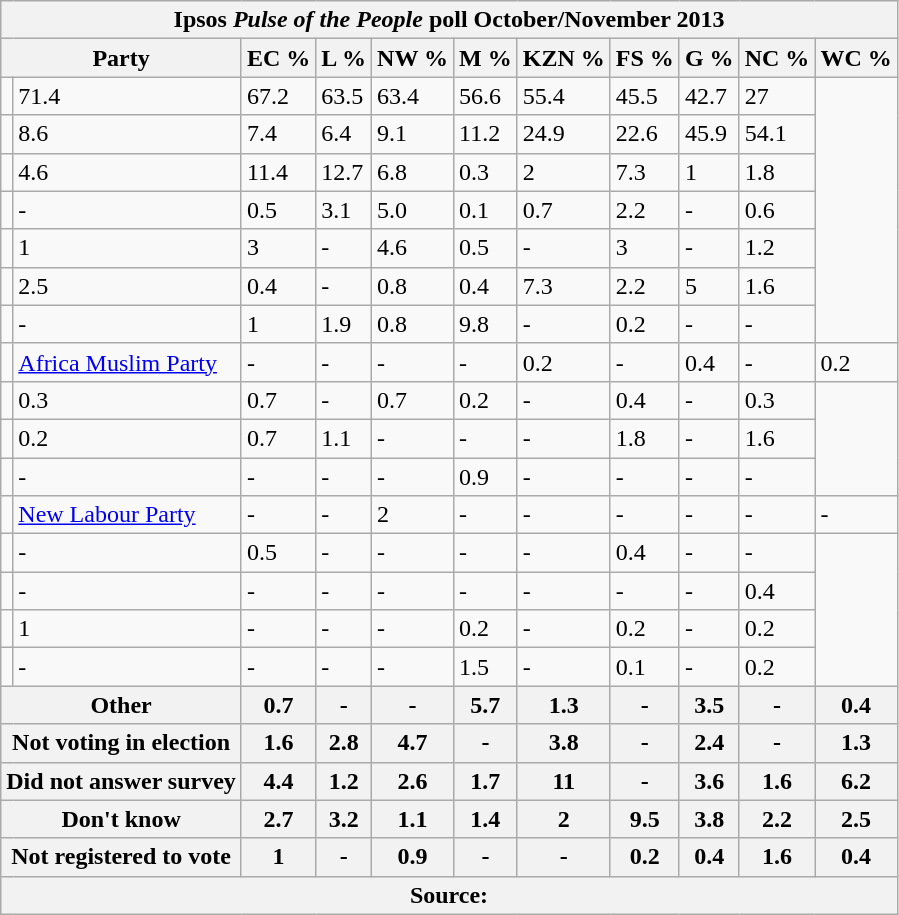<table class="wikitable sortable">
<tr>
<th colspan=11><strong>Ipsos <em>Pulse of the People</em> poll October/November 2013</strong></th>
</tr>
<tr>
<th colspan="2">Party</th>
<th>EC %</th>
<th>L %</th>
<th>NW %</th>
<th>M %</th>
<th>KZN %</th>
<th>FS %</th>
<th>G %</th>
<th>NC %</th>
<th>WC %</th>
</tr>
<tr>
<td></td>
<td>71.4</td>
<td>67.2</td>
<td>63.5</td>
<td>63.4</td>
<td>56.6</td>
<td>55.4</td>
<td>45.5</td>
<td>42.7</td>
<td>27</td>
</tr>
<tr>
<td></td>
<td>8.6</td>
<td>7.4</td>
<td>6.4</td>
<td>9.1</td>
<td>11.2</td>
<td>24.9</td>
<td>22.6</td>
<td>45.9</td>
<td>54.1</td>
</tr>
<tr>
<td></td>
<td>4.6</td>
<td>11.4</td>
<td>12.7</td>
<td>6.8</td>
<td>0.3</td>
<td>2</td>
<td>7.3</td>
<td>1</td>
<td>1.8</td>
</tr>
<tr>
<td></td>
<td>-</td>
<td>0.5</td>
<td>3.1</td>
<td>5.0</td>
<td>0.1</td>
<td>0.7</td>
<td>2.2</td>
<td>-</td>
<td>0.6</td>
</tr>
<tr>
<td></td>
<td>1</td>
<td>3</td>
<td>-</td>
<td>4.6</td>
<td>0.5</td>
<td>-</td>
<td>3</td>
<td>-</td>
<td>1.2</td>
</tr>
<tr>
<td></td>
<td>2.5</td>
<td>0.4</td>
<td>-</td>
<td>0.8</td>
<td>0.4</td>
<td>7.3</td>
<td>2.2</td>
<td>5</td>
<td>1.6</td>
</tr>
<tr>
<td></td>
<td>-</td>
<td>1</td>
<td>1.9</td>
<td>0.8</td>
<td>9.8</td>
<td>-</td>
<td>0.2</td>
<td>-</td>
<td>-</td>
</tr>
<tr>
<td></td>
<td><a href='#'>Africa Muslim Party</a></td>
<td>-</td>
<td>-</td>
<td>-</td>
<td>-</td>
<td>0.2</td>
<td>-</td>
<td>0.4</td>
<td>-</td>
<td>0.2</td>
</tr>
<tr>
<td></td>
<td>0.3</td>
<td>0.7</td>
<td>-</td>
<td>0.7</td>
<td>0.2</td>
<td>-</td>
<td>0.4</td>
<td>-</td>
<td>0.3</td>
</tr>
<tr>
<td></td>
<td>0.2</td>
<td>0.7</td>
<td>1.1</td>
<td>-</td>
<td>-</td>
<td>-</td>
<td>1.8</td>
<td>-</td>
<td>1.6</td>
</tr>
<tr>
<td></td>
<td>-</td>
<td>-</td>
<td>-</td>
<td>-</td>
<td>0.9</td>
<td>-</td>
<td>-</td>
<td>-</td>
<td>-</td>
</tr>
<tr>
<td></td>
<td><a href='#'>New Labour Party</a></td>
<td>-</td>
<td>-</td>
<td>2</td>
<td>-</td>
<td>-</td>
<td>-</td>
<td>-</td>
<td>-</td>
<td>-</td>
</tr>
<tr>
<td></td>
<td>-</td>
<td>0.5</td>
<td>-</td>
<td>-</td>
<td>-</td>
<td>-</td>
<td>0.4</td>
<td>-</td>
<td>-</td>
</tr>
<tr>
<td></td>
<td>-</td>
<td>-</td>
<td>-</td>
<td>-</td>
<td>-</td>
<td>-</td>
<td>-</td>
<td>-</td>
<td>0.4</td>
</tr>
<tr>
<td></td>
<td>1</td>
<td>-</td>
<td>-</td>
<td>-</td>
<td>0.2</td>
<td>-</td>
<td>0.2</td>
<td>-</td>
<td>0.2</td>
</tr>
<tr>
<td></td>
<td>-</td>
<td>-</td>
<td>-</td>
<td>-</td>
<td>1.5</td>
<td>-</td>
<td>0.1</td>
<td>-</td>
<td>0.2</td>
</tr>
<tr>
<th colspan=2>Other</th>
<th>0.7</th>
<th>-</th>
<th>-</th>
<th>5.7</th>
<th>1.3</th>
<th>-</th>
<th>3.5</th>
<th>-</th>
<th>0.4</th>
</tr>
<tr>
<th colspan=2>Not voting in election</th>
<th>1.6</th>
<th>2.8</th>
<th>4.7</th>
<th>-</th>
<th>3.8</th>
<th>-</th>
<th>2.4</th>
<th>-</th>
<th>1.3</th>
</tr>
<tr>
<th colspan=2>Did not answer survey</th>
<th>4.4</th>
<th>1.2</th>
<th>2.6</th>
<th>1.7</th>
<th>11</th>
<th>-</th>
<th>3.6</th>
<th>1.6</th>
<th>6.2</th>
</tr>
<tr>
<th colspan=2>Don't know</th>
<th>2.7</th>
<th>3.2</th>
<th>1.1</th>
<th>1.4</th>
<th>2</th>
<th>9.5</th>
<th>3.8</th>
<th>2.2</th>
<th>2.5</th>
</tr>
<tr>
<th colspan=2>Not registered to vote</th>
<th>1</th>
<th>-</th>
<th>0.9</th>
<th>-</th>
<th>-</th>
<th>0.2</th>
<th>0.4</th>
<th>1.6</th>
<th>0.4</th>
</tr>
<tr>
<th colspan=11>Source:  </th>
</tr>
</table>
